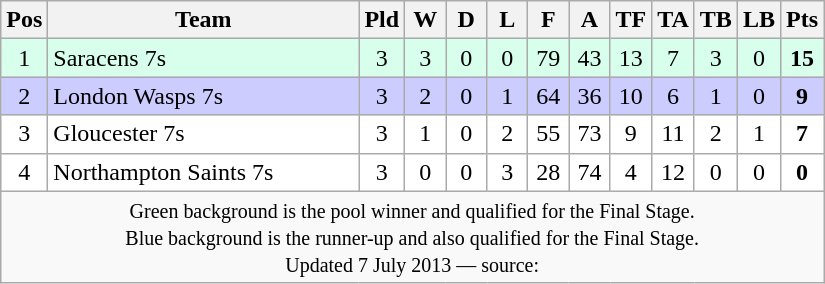<table class="wikitable" style="text-align: center;">
<tr>
<th width="20">Pos</th>
<th width="200">Team</th>
<th width="20">Pld</th>
<th width="20">W</th>
<th width="20">D</th>
<th width="20">L</th>
<th width="20">F</th>
<th width="20">A</th>
<th width="20">TF</th>
<th width="20">TA</th>
<th width="20">TB</th>
<th width="20">LB</th>
<th width="20">Pts</th>
</tr>
<tr bgcolor=#d8ffeb>
<td>1</td>
<td align=left>Saracens 7s</td>
<td>3</td>
<td>3</td>
<td>0</td>
<td>0</td>
<td>79</td>
<td>43</td>
<td>13</td>
<td>7</td>
<td>3</td>
<td>0</td>
<td><strong>15</strong></td>
</tr>
<tr bgcolor=#ccccff>
<td>2</td>
<td align=left>London Wasps 7s</td>
<td>3</td>
<td>2</td>
<td>0</td>
<td>1</td>
<td>64</td>
<td>36</td>
<td>10</td>
<td>6</td>
<td>1</td>
<td>0</td>
<td><strong>9</strong></td>
</tr>
<tr bgcolor=#ffffff>
<td>3</td>
<td align=left>Gloucester 7s</td>
<td>3</td>
<td>1</td>
<td>0</td>
<td>2</td>
<td>55</td>
<td>73</td>
<td>9</td>
<td>11</td>
<td>2</td>
<td>1</td>
<td><strong>7</strong></td>
</tr>
<tr bgcolor=#ffffff>
<td>4</td>
<td align=left>Northampton Saints 7s</td>
<td>3</td>
<td>0</td>
<td>0</td>
<td>3</td>
<td>28</td>
<td>74</td>
<td>4</td>
<td>12</td>
<td>0</td>
<td>0</td>
<td><strong>0</strong></td>
</tr>
<tr align=center>
<td colspan="13" style="border:0px"><small>Green background is the pool winner and qualified for the Final Stage.<br>Blue background is the runner-up and also qualified for the Final Stage.<br>Updated 7 July 2013 — source: </small></td>
</tr>
</table>
